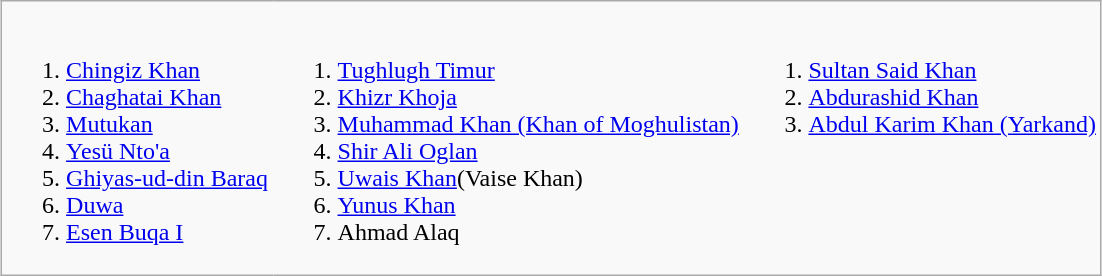<table class="wikitable" style="margin:1em auto 1em auto; page-break-inside:avoid">
<tr valign="top">
<td style="border:none;"><ol><br><li><a href='#'>Chingiz Khan</a></li>
<li><a href='#'>Chaghatai Khan</a></li>
<li><a href='#'>Mutukan</a></li>
<li><a href='#'>Yesü Nto'a</a></li>
<li><a href='#'>Ghiyas-ud-din Baraq</a></li>
<li><a href='#'>Duwa</a></li>
<li><a href='#'>Esen Buqa I</a></li>
</ol></td>
<td style="border:none"><ol><br><li><a href='#'>Tughlugh Timur</a></li>
<li><a href='#'>Khizr Khoja</a></li>
<li><a href='#'>Muhammad Khan (Khan of Moghulistan)</a></li>
<li><a href='#'>Shir Ali Oglan</a></li>
<li><a href='#'>Uwais Khan</a>(Vaise Khan)</li>
<li><a href='#'>Yunus Khan</a></li>
<li>Ahmad Alaq</li>
</ol></td>
<td style="border:none"><ol><br><li><a href='#'>Sultan Said Khan</a></li>
<li><a href='#'>Abdurashid Khan</a></li>
<li><a href='#'>Abdul Karim Khan (Yarkand)</a></li>
</ol></td>
</tr>
</table>
